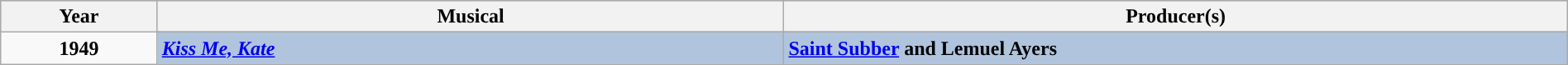<table class="wikitable" style="width:100%;">
<tr style="background:#bebebe;">
<th style="width:10%;">Year</th>
<th style="width:40%;">Musical</th>
<th style="width:50%;">Producer(s)</th>
</tr>
<tr>
<td rowspan="2" align="center"><strong>1949</strong><br></td>
</tr>
<tr style="background:#B0C4DE">
<td><strong><em><a href='#'>Kiss Me, Kate</a></em></strong><br><strong></strong></td>
<td><strong><a href='#'>Saint Subber</a> and Lemuel Ayers</strong></td>
</tr>
</table>
